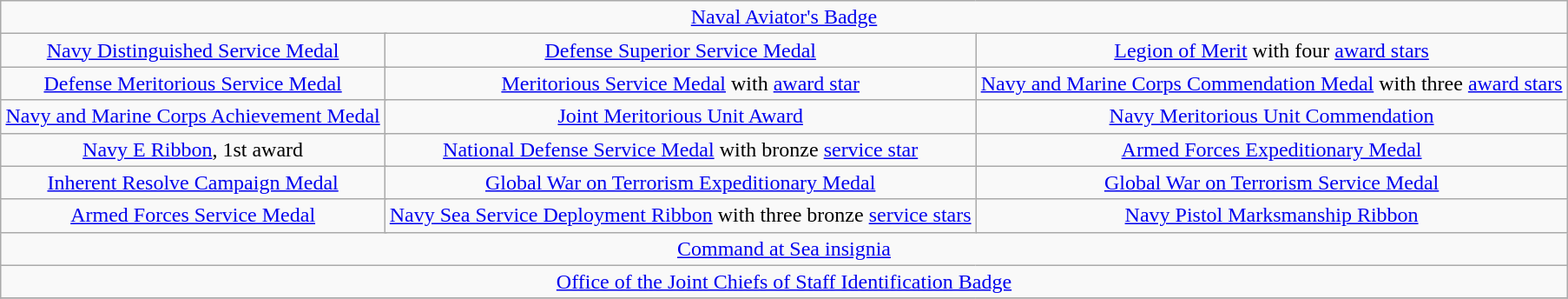<table class="wikitable" style="margin:1em auto; text-align:center;">
<tr>
<td colspan="6"><a href='#'>Naval Aviator's Badge</a></td>
</tr>
<tr>
<td colspan="2" align="center"><a href='#'>Navy Distinguished Service Medal</a></td>
<td colspan="2" align="center"><a href='#'>Defense Superior Service Medal</a></td>
<td colspan="2" align="center"><a href='#'>Legion of Merit</a> with four <a href='#'>award stars</a></td>
</tr>
<tr>
<td colspan="2"><a href='#'>Defense Meritorious Service Medal</a></td>
<td colspan="2"><a href='#'>Meritorious Service Medal</a> with <a href='#'>award star</a></td>
<td colspan="2"><a href='#'>Navy and Marine Corps Commendation Medal</a> with three <a href='#'>award stars</a></td>
</tr>
<tr>
<td colspan="2"><a href='#'>Navy and Marine Corps Achievement Medal</a></td>
<td colspan="2"><a href='#'>Joint Meritorious Unit Award</a></td>
<td colspan="2"><a href='#'>Navy Meritorious Unit Commendation</a></td>
</tr>
<tr>
<td colspan="2"><a href='#'>Navy E Ribbon</a>, 1st award</td>
<td colspan="2"><a href='#'>National Defense Service Medal</a> with bronze <a href='#'>service star</a></td>
<td colspan="2"><a href='#'>Armed Forces Expeditionary Medal</a></td>
</tr>
<tr>
<td colspan="2"><a href='#'>Inherent Resolve Campaign Medal</a></td>
<td colspan="2"><a href='#'>Global War on Terrorism Expeditionary Medal</a></td>
<td colspan="2"><a href='#'>Global War on Terrorism Service Medal</a></td>
</tr>
<tr>
<td colspan="2"><a href='#'>Armed Forces Service Medal</a></td>
<td colspan="2"><a href='#'>Navy Sea Service Deployment Ribbon</a> with three bronze <a href='#'>service stars</a></td>
<td colspan="2"><a href='#'>Navy Pistol Marksmanship Ribbon</a></td>
</tr>
<tr>
<td colspan="6"><a href='#'>Command at Sea insignia</a></td>
</tr>
<tr>
<td colspan="6"><a href='#'>Office of the Joint Chiefs of Staff Identification Badge</a></td>
</tr>
<tr>
</tr>
</table>
